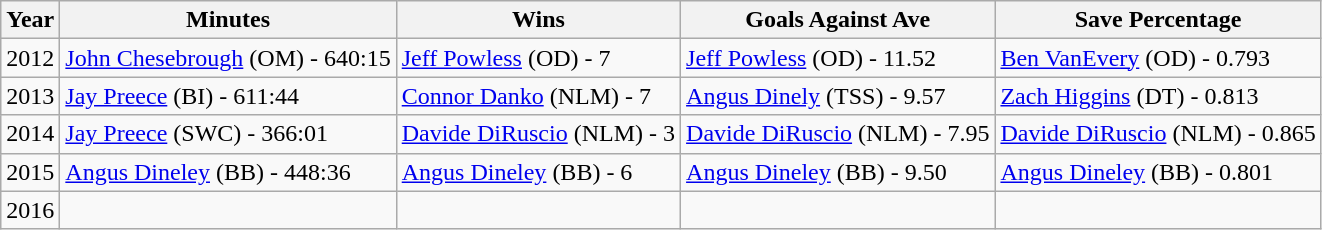<table class="wikitable" border="1">
<tr>
<th>Year</th>
<th>Minutes</th>
<th>Wins</th>
<th>Goals Against Ave</th>
<th>Save Percentage</th>
</tr>
<tr>
<td>2012</td>
<td><a href='#'>John Chesebrough</a> (OM) - 640:15</td>
<td><a href='#'>Jeff Powless</a> (OD) - 7</td>
<td><a href='#'>Jeff Powless</a> (OD) - 11.52</td>
<td><a href='#'>Ben VanEvery</a> (OD) - 0.793</td>
</tr>
<tr>
<td>2013</td>
<td><a href='#'>Jay Preece</a> (BI) - 611:44</td>
<td><a href='#'>Connor Danko</a> (NLM) - 7</td>
<td><a href='#'>Angus Dinely</a> (TSS) - 9.57</td>
<td><a href='#'>Zach Higgins</a> (DT) - 0.813</td>
</tr>
<tr>
<td>2014</td>
<td><a href='#'>Jay Preece</a> (SWC) - 366:01</td>
<td><a href='#'>Davide DiRuscio</a> (NLM) - 3</td>
<td><a href='#'>Davide DiRuscio</a> (NLM) - 7.95</td>
<td><a href='#'>Davide DiRuscio</a> (NLM) - 0.865</td>
</tr>
<tr>
<td>2015</td>
<td><a href='#'>Angus Dineley</a> (BB) - 448:36</td>
<td><a href='#'>Angus Dineley</a> (BB) - 6</td>
<td><a href='#'>Angus Dineley</a> (BB) - 9.50</td>
<td><a href='#'>Angus Dineley</a> (BB) - 0.801</td>
</tr>
<tr>
<td>2016</td>
<td></td>
<td></td>
<td></td>
<td></td>
</tr>
</table>
